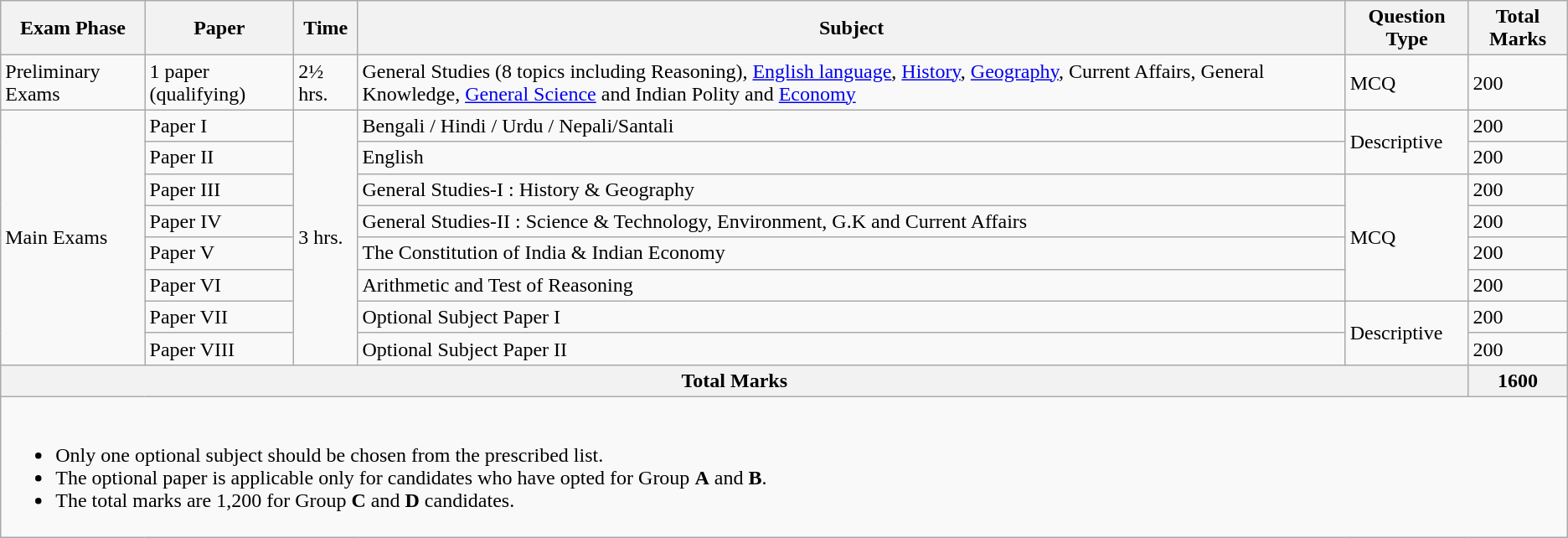<table class="wikitable">
<tr>
<th>Exam Phase</th>
<th>Paper</th>
<th>Time</th>
<th>Subject</th>
<th>Question Type</th>
<th>Total Marks</th>
</tr>
<tr>
<td>Preliminary Exams</td>
<td>1 paper (qualifying)</td>
<td>2½ hrs.</td>
<td>General Studies (8 topics including Reasoning), <a href='#'>English language</a>, <a href='#'>History</a>, <a href='#'>Geography</a>, Current Affairs, General Knowledge, <a href='#'>General Science</a> and Indian Polity and <a href='#'>Economy</a></td>
<td>MCQ</td>
<td>200</td>
</tr>
<tr>
<td rowspan=8>Main Exams</td>
<td>Paper I</td>
<td rowspan=8>3 hrs.</td>
<td>Bengali / Hindi / Urdu / Nepali/Santali</td>
<td rowspan=2>Descriptive</td>
<td>200</td>
</tr>
<tr>
<td>Paper II</td>
<td>English</td>
<td>200</td>
</tr>
<tr>
<td>Paper III</td>
<td>General Studies-I : History & Geography</td>
<td rowspan=4>MCQ</td>
<td>200</td>
</tr>
<tr>
<td>Paper IV</td>
<td>General Studies-II : Science & Technology, Environment, G.K and Current Affairs</td>
<td>200</td>
</tr>
<tr>
<td>Paper V</td>
<td>The Constitution of India & Indian Economy</td>
<td>200</td>
</tr>
<tr>
<td>Paper VI</td>
<td>Arithmetic and Test of Reasoning</td>
<td>200</td>
</tr>
<tr>
<td>Paper VII</td>
<td>Optional Subject Paper I</td>
<td rowspan=2>Descriptive</td>
<td>200</td>
</tr>
<tr>
<td>Paper VIII</td>
<td>Optional Subject Paper II</td>
<td>200</td>
</tr>
<tr>
<th colspan=5>Total Marks</th>
<th>1600</th>
</tr>
<tr>
<td colspan=6><br><ul><li> Only one optional subject should be chosen from the prescribed list.</li><li>The optional paper is applicable only for candidates who have opted for Group <strong>A</strong> and <strong>B</strong>.</li><li> The total marks are 1,200 for Group <strong>C</strong> and <strong>D</strong> candidates.</li></ul></td>
</tr>
</table>
